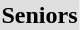<table>
<tr bgcolor="DFDFDF">
<td colspan="4" align="center"><strong>Seniors</strong></td>
</tr>
<tr>
<th scope=row style="text-align:left"><br></th>
<td></td>
<td></td>
<td></td>
</tr>
<tr>
<th scope=row style="text-align:left"><br></th>
<td></td>
<td></td>
<td></td>
</tr>
<tr>
<th scope=row style="text-align:left"><br></th>
<td></td>
<td></td>
<td></td>
</tr>
<tr>
<th scope=row style="text-align:left"><br></th>
<td></td>
<td></td>
<td></td>
</tr>
<tr>
<th scope=row style="text-align:left"><br></th>
<td></td>
<td></td>
<td></td>
</tr>
</table>
